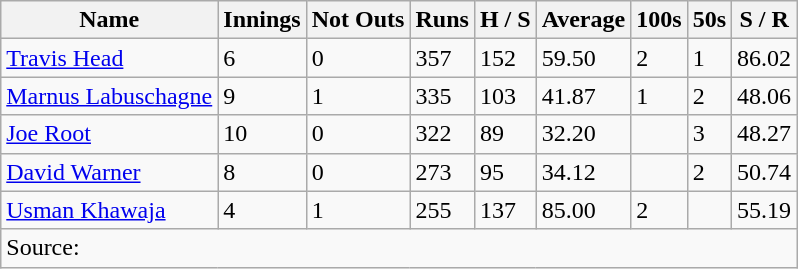<table class="wikitable sortable">
<tr>
<th>Name</th>
<th>Innings</th>
<th>Not Outs</th>
<th>Runs</th>
<th>H / S</th>
<th>Average</th>
<th>100s</th>
<th>50s</th>
<th>S / R</th>
</tr>
<tr>
<td> <a href='#'>Travis Head </a></td>
<td>6</td>
<td>0</td>
<td>357</td>
<td>152</td>
<td>59.50</td>
<td>2</td>
<td>1</td>
<td>86.02</td>
</tr>
<tr>
<td> <a href='#'>Marnus Labuschagne </a></td>
<td>9</td>
<td>1</td>
<td>335</td>
<td>103</td>
<td>41.87</td>
<td>1</td>
<td>2</td>
<td>48.06</td>
</tr>
<tr>
<td> <a href='#'>Joe Root</a></td>
<td>10</td>
<td>0</td>
<td>322</td>
<td>89</td>
<td>32.20</td>
<td></td>
<td>3</td>
<td>48.27</td>
</tr>
<tr>
<td> <a href='#'>David Warner</a></td>
<td>8</td>
<td>0</td>
<td>273</td>
<td>95</td>
<td>34.12</td>
<td></td>
<td>2</td>
<td>50.74</td>
</tr>
<tr>
<td> <a href='#'>Usman Khawaja </a></td>
<td>4</td>
<td>1</td>
<td>255</td>
<td>137</td>
<td>85.00</td>
<td>2</td>
<td></td>
<td>55.19</td>
</tr>
<tr>
<td colspan = "9">Source:</td>
</tr>
</table>
